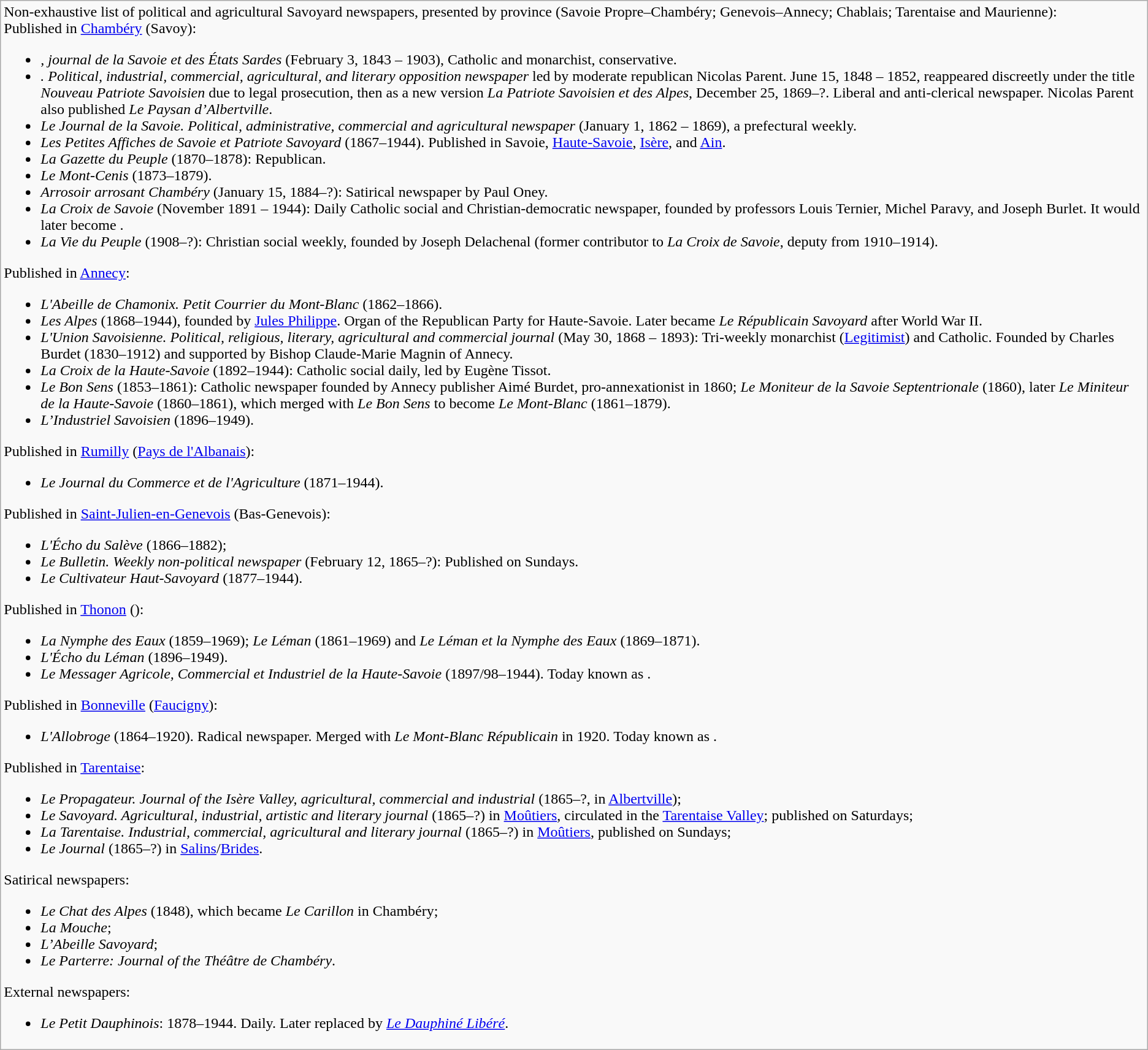<table class="wikitable mw-collapsible">
<tr>
<td>Non-exhaustive list of political and agricultural Savoyard newspapers, presented by province (Savoie Propre–Chambéry; Genevois–Annecy; Chablais; Tarentaise and Maurienne):<br>Published in <a href='#'>Chambéry</a> (Savoy):<ul><li><em>, journal de la Savoie et des États Sardes</em> (February 3, 1843 – 1903), Catholic and monarchist, conservative.</li><li><em>. Political, industrial, commercial, agricultural, and literary opposition newspaper</em> led by moderate republican Nicolas Parent. June 15, 1848 – 1852, reappeared discreetly under the title <em>Nouveau Patriote Savoisien</em> due to legal prosecution, then as a new version <em>La Patriote Savoisien et des Alpes</em>, December 25, 1869–?. Liberal and anti-clerical newspaper. Nicolas Parent also published <em>Le Paysan d’Albertville</em>.</li><li><em>Le Journal de la Savoie. Political, administrative, commercial and agricultural newspaper</em> (January 1, 1862 – 1869), a prefectural weekly.</li><li><em>Les Petites Affiches de Savoie et Patriote Savoyard</em> (1867–1944). Published in Savoie, <a href='#'>Haute-Savoie</a>, <a href='#'>Isère</a>, and <a href='#'>Ain</a>.</li><li><em>La Gazette du Peuple</em> (1870–1878): Republican.</li><li><em>Le Mont-Cenis</em> (1873–1879).</li><li><em>Arrosoir arrosant Chambéry</em> (January 15, 1884–?): Satirical newspaper by Paul Oney.</li><li><em>La Croix de Savoie</em> (November 1891 – 1944): Daily Catholic social and Christian-democratic newspaper, founded by professors Louis Ternier, Michel Paravy, and Joseph Burlet. It would later become .</li><li><em>La Vie du Peuple</em> (1908–?): Christian social weekly, founded by Joseph Delachenal (former contributor to <em>La Croix de Savoie</em>, deputy from 1910–1914).</li></ul>Published in <a href='#'>Annecy</a>:<ul><li><em>L'Abeille de Chamonix. Petit Courrier du Mont-Blanc</em> (1862–1866).</li><li><em>Les Alpes</em> (1868–1944), founded by <a href='#'>Jules Philippe</a>. Organ of the Republican Party for Haute-Savoie. Later became <em>Le Républicain Savoyard</em> after World War II.</li><li><em>L'Union Savoisienne. Political, religious, literary, agricultural and commercial journal</em> (May 30, 1868 – 1893): Tri-weekly monarchist (<a href='#'>Legitimist</a>) and Catholic. Founded by Charles Burdet (1830–1912) and supported by Bishop Claude-Marie Magnin of Annecy.</li><li><em>La Croix de la Haute-Savoie</em> (1892–1944): Catholic social daily, led by Eugène Tissot.</li><li><em>Le Bon Sens</em> (1853–1861): Catholic newspaper founded by Annecy publisher Aimé Burdet, pro-annexationist in 1860; <em>Le Moniteur de la Savoie Septentrionale</em> (1860), later <em>Le Miniteur de la Haute-Savoie</em> (1860–1861), which merged with <em>Le Bon Sens</em> to become <em>Le Mont-Blanc</em> (1861–1879).</li><li><em>L’Industriel Savoisien</em> (1896–1949).</li></ul>Published in <a href='#'>Rumilly</a> (<a href='#'>Pays de l'Albanais</a>):<ul><li><em>Le Journal du Commerce et de l'Agriculture</em> (1871–1944).</li></ul>Published in <a href='#'>Saint-Julien-en-Genevois</a> (Bas-Genevois):<ul><li><em>L'Écho du Salève</em> (1866–1882);</li><li><em>Le Bulletin. Weekly non-political newspaper</em> (February 12, 1865–?): Published on Sundays.</li><li><em>Le Cultivateur Haut-Savoyard</em> (1877–1944).</li></ul>Published in <a href='#'>Thonon</a> ():<ul><li><em>La Nymphe des Eaux</em> (1859–1969); <em>Le Léman</em> (1861–1969) and <em>Le Léman et la Nymphe des Eaux</em> (1869–1871).</li><li><em>L'Écho du Léman</em> (1896–1949).</li><li><em>Le Messager Agricole, Commercial et Industriel de la Haute-Savoie</em> (1897/98–1944). Today known as .</li></ul>Published in <a href='#'>Bonneville</a> (<a href='#'>Faucigny</a>):<ul><li><em>L'Allobroge</em> (1864–1920). Radical newspaper. Merged with <em>Le Mont-Blanc Républicain</em> in 1920. Today known as .</li></ul>Published in <a href='#'>Tarentaise</a>:<ul><li><em>Le Propagateur. Journal of the Isère Valley, agricultural, commercial and industrial</em> (1865–?, in <a href='#'>Albertville</a>);</li><li><em>Le Savoyard. Agricultural, industrial, artistic and literary journal</em> (1865–?) in <a href='#'>Moûtiers</a>, circulated in the <a href='#'>Tarentaise Valley</a>; published on Saturdays;</li><li><em>La Tarentaise. Industrial, commercial, agricultural and literary journal</em> (1865–?) in <a href='#'>Moûtiers</a>, published on Sundays;</li><li><em>Le Journal</em> (1865–?) in <a href='#'>Salins</a>/<a href='#'>Brides</a>.</li></ul>Satirical newspapers:<ul><li><em>Le Chat des Alpes</em> (1848), which became <em>Le Carillon</em> in Chambéry;</li><li><em>La Mouche</em>;</li><li><em>L’Abeille Savoyard</em>;</li><li><em>Le Parterre: Journal of the Théâtre de Chambéry</em>.</li></ul>External newspapers:<ul><li><em>Le Petit Dauphinois</em>: 1878–1944. Daily. Later replaced by <em><a href='#'>Le Dauphiné Libéré</a></em>.</li></ul></td>
</tr>
</table>
